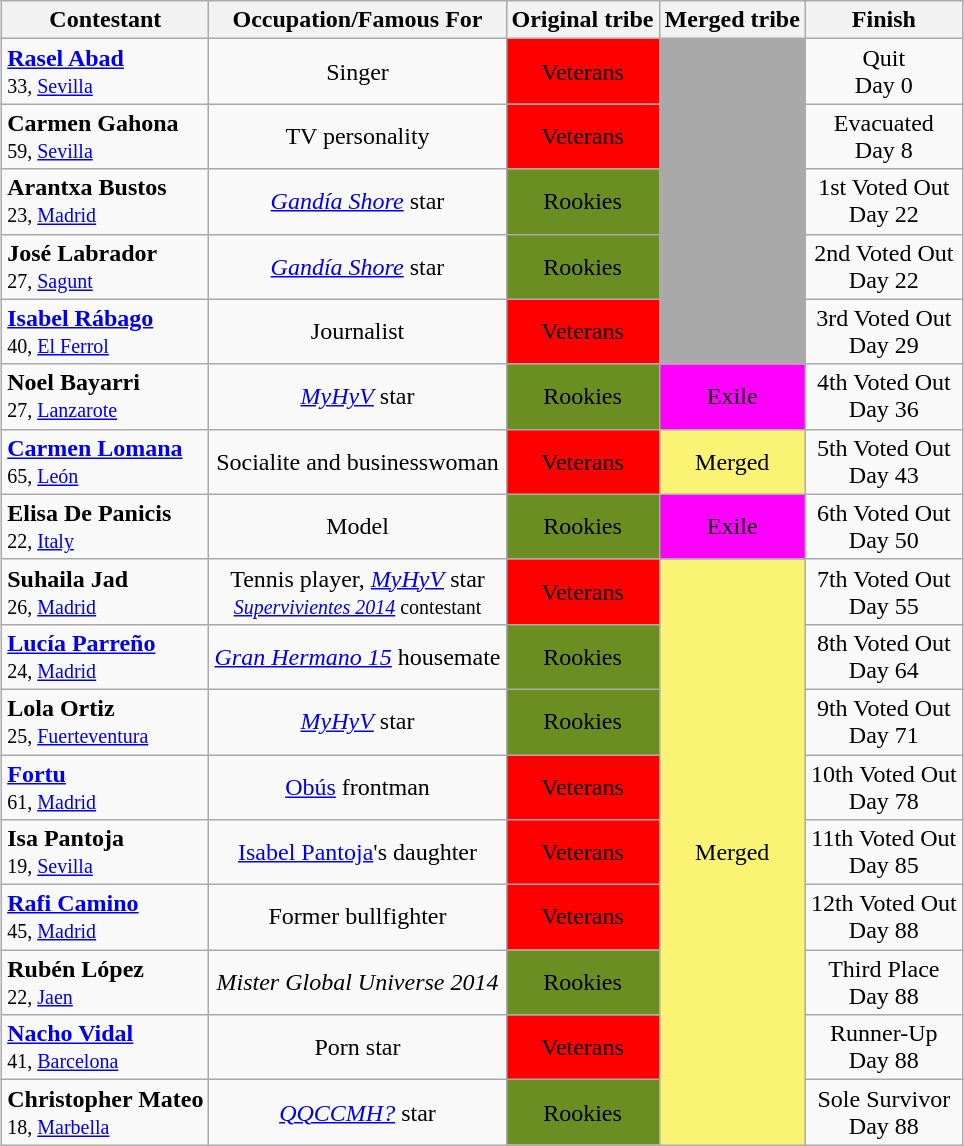<table class="wikitable" style="margin:auto; text-align:center">
<tr>
<th>Contestant</th>
<th>Occupation/Famous For</th>
<th>Original tribe</th>
<th>Merged tribe</th>
<th>Finish</th>
</tr>
<tr>
<td align="left"><strong><a href='#'>Rasel Abad</a></strong><br><small>33, <a href='#'>Sevilla</a> </small></td>
<td>Singer</td>
<td bgcolor="red">Veterans</td>
<td bgcolor="darkgray" rowspan="5"></td>
<td>Quit<br>Day 0</td>
</tr>
<tr>
<td align="left"><strong>Carmen Gahona</strong><br><small>59, <a href='#'>Sevilla</a> </small></td>
<td>TV personality</td>
<td bgcolor="red">Veterans</td>
<td>Evacuated<br>Day 8</td>
</tr>
<tr>
<td align="left"><strong>Arantxa Bustos</strong><br><small>23, <a href='#'>Madrid</a> </small></td>
<td><em><a href='#'>Gandía Shore</a></em> star</td>
<td bgcolor="#6B8E23">Rookies</td>
<td>1st Voted Out<br>Day 22</td>
</tr>
<tr>
<td align="left"><strong>José Labrador</strong><br><small>27, <a href='#'>Sagunt</a> </small></td>
<td><em><a href='#'>Gandía Shore</a></em> star</td>
<td bgcolor="#6B8E23">Rookies</td>
<td>2nd Voted Out<br>Day 22</td>
</tr>
<tr>
<td align="left"><strong><a href='#'>Isabel Rábago</a></strong><br><small>40, <a href='#'>El Ferrol</a> </small></td>
<td>Journalist</td>
<td bgcolor="red">Veterans</td>
<td>3rd Voted Out<br>Day 29</td>
</tr>
<tr>
<td align="left"><strong>Noel Bayarri</strong><br><small>27, <a href='#'>Lanzarote</a> </small></td>
<td><em><a href='#'>MyHyV</a></em> star</td>
<td bgcolor="#6B8E23">Rookies</td>
<td style="background-color: magenta;"><span>Exile</span></td>
<td>4th Voted Out<br>Day 36</td>
</tr>
<tr>
<td align="left"><strong><a href='#'>Carmen Lomana</a></strong><br><small>65, <a href='#'>León</a> </small></td>
<td>Socialite and businesswoman</td>
<td bgcolor="red">Veterans</td>
<td bgcolor="#FBF373" align="center">Merged</td>
<td>5th Voted Out<br>Day 43</td>
</tr>
<tr>
<td align="left"><strong>Elisa De Panicis</strong><br><small>22, <a href='#'>Italy</a> </small></td>
<td>Model</td>
<td bgcolor="#6B8E23">Rookies</td>
<td style="background-color: magenta;"><span>Exile</span></td>
<td>6th Voted Out<br>Day 50</td>
</tr>
<tr>
<td align="left"><strong>Suhaila Jad</strong><br><small>26, <a href='#'>Madrid</a></small></td>
<td>Tennis player, <em><a href='#'>MyHyV</a></em> star<br><small><em><a href='#'>Supervivientes 2014</a></em> contestant</small></td>
<td bgcolor="red">Veterans</td>
<td rowspan=9 bgcolor="#FBF373" align="center">Merged</td>
<td>7th Voted Out<br>Day 55</td>
</tr>
<tr>
<td align="left"><strong><a href='#'>Lucía Parreño</a></strong><br><small>24, <a href='#'>Madrid</a> </small></td>
<td><em><a href='#'>Gran Hermano 15</a></em> housemate</td>
<td bgcolor="#6B8E23">Rookies</td>
<td>8th Voted Out<br>Day 64</td>
</tr>
<tr>
<td align="left"><strong>Lola Ortiz</strong><br><small>25, <a href='#'>Fuerteventura</a> </small></td>
<td><em><a href='#'>MyHyV</a></em> star</td>
<td bgcolor="#6B8E23">Rookies</td>
<td>9th Voted Out<br>Day 71</td>
</tr>
<tr>
<td align="left"><strong><a href='#'>Fortu</a></strong><br><small>61, <a href='#'>Madrid</a> </small></td>
<td><a href='#'>Obús</a> frontman</td>
<td bgcolor="red">Veterans</td>
<td>10th Voted Out<br>Day 78</td>
</tr>
<tr>
<td align="left"><strong>Isa Pantoja</strong><br><small>19, <a href='#'>Sevilla</a> </small></td>
<td><a href='#'>Isabel Pantoja</a>'s daughter</td>
<td bgcolor="red">Veterans</td>
<td>11th Voted Out<br>Day 85</td>
</tr>
<tr>
<td align="left"><strong><a href='#'>Rafi Camino</a></strong><br><small>45, <a href='#'>Madrid</a> </small></td>
<td>Former bullfighter</td>
<td bgcolor="red">Veterans</td>
<td>12th Voted Out<br>Day 88</td>
</tr>
<tr>
<td align="left"><strong>Rubén López</strong><br><small>22, <a href='#'>Jaen</a> </small></td>
<td><em>Mister Global Universe 2014</em></td>
<td bgcolor="#6B8E23">Rookies</td>
<td>Third Place<br>Day 88</td>
</tr>
<tr>
<td align="left"><strong><a href='#'>Nacho Vidal</a></strong><br><small>41, <a href='#'>Barcelona</a> </small></td>
<td>Porn star</td>
<td bgcolor="red">Veterans</td>
<td>Runner-Up<br>Day 88</td>
</tr>
<tr>
<td align="left"><strong>Christopher Mateo</strong><br><small>18, <a href='#'>Marbella</a> </small></td>
<td><em><a href='#'>QQCCMH?</a></em> star</td>
<td bgcolor="#6B8E23">Rookies</td>
<td>Sole Survivor<br>Day 88</td>
</tr>
</table>
